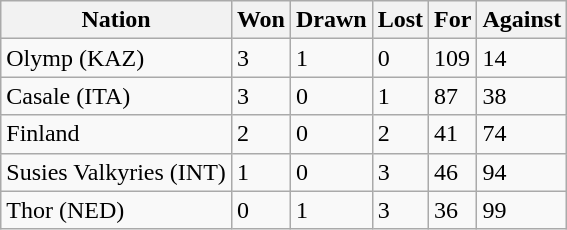<table class="wikitable">
<tr>
<th>Nation</th>
<th>Won</th>
<th>Drawn</th>
<th>Lost</th>
<th>For</th>
<th>Against</th>
</tr>
<tr>
<td>Olymp (KAZ)</td>
<td>3</td>
<td>1</td>
<td>0</td>
<td>109</td>
<td>14</td>
</tr>
<tr>
<td>Casale (ITA)</td>
<td>3</td>
<td>0</td>
<td>1</td>
<td>87</td>
<td>38</td>
</tr>
<tr>
<td>Finland</td>
<td>2</td>
<td>0</td>
<td>2</td>
<td>41</td>
<td>74</td>
</tr>
<tr>
<td>Susies Valkyries (INT)</td>
<td>1</td>
<td>0</td>
<td>3</td>
<td>46</td>
<td>94</td>
</tr>
<tr>
<td>Thor (NED)</td>
<td>0</td>
<td>1</td>
<td>3</td>
<td>36</td>
<td>99</td>
</tr>
</table>
